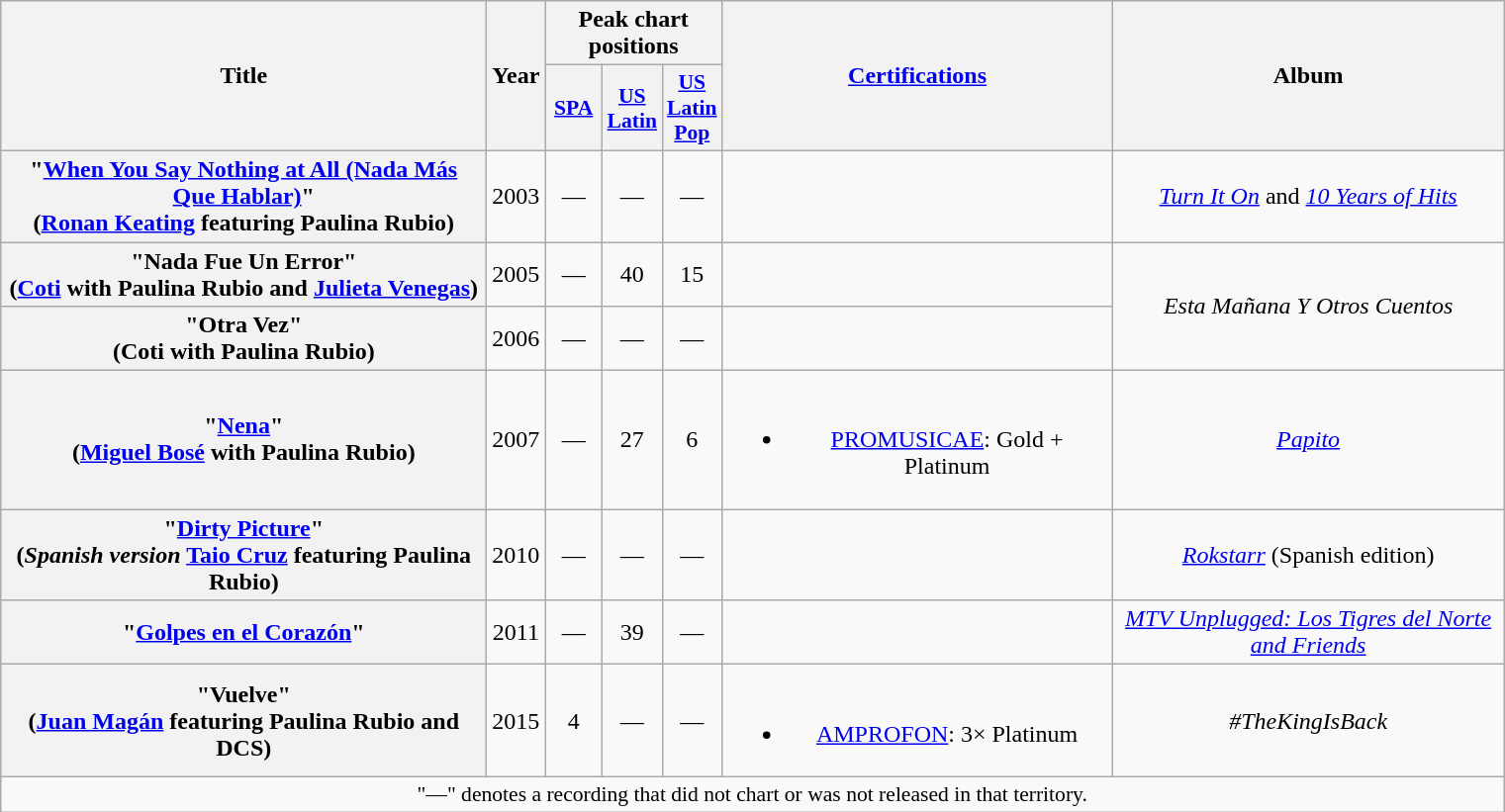<table class="wikitable plainrowheaders" style="text-align:center;">
<tr>
<th scope="col" rowspan="2" style="width:20em;">Title</th>
<th scope="col" rowspan="2">Year</th>
<th scope="col" colspan="3">Peak chart positions</th>
<th scope="col" rowspan="2" style="width:16em;"><a href='#'>Certifications</a></th>
<th scope="col" rowspan="2" style="width:16em;">Album</th>
</tr>
<tr>
<th scope="col" style="width:2.2em;font-size:90%;"><a href='#'>SPA</a><br></th>
<th scope="col" style="width:2.2em;font-size:90%;"><a href='#'>US Latin</a><br></th>
<th scope="col" style="width:2.2em;font-size:90%;"><a href='#'>US Latin Pop</a><br></th>
</tr>
<tr>
<th scope="row">"<a href='#'>When You Say Nothing at All (Nada Más Que Hablar)</a>"<br><span>(<a href='#'>Ronan Keating</a> featuring Paulina Rubio)</span></th>
<td>2003</td>
<td>—</td>
<td>—</td>
<td>—</td>
<td></td>
<td><em><a href='#'>Turn It On</a></em> and <em><a href='#'>10 Years of Hits</a></em></td>
</tr>
<tr>
<th scope="row">"Nada Fue Un Error"<br><span>(<a href='#'>Coti</a> with Paulina Rubio and <a href='#'>Julieta Venegas</a>)</span></th>
<td>2005</td>
<td>—</td>
<td>40</td>
<td>15</td>
<td></td>
<td rowspan="2"><em>Esta Mañana Y Otros Cuentos</em></td>
</tr>
<tr>
<th scope="row">"Otra Vez"<br><span>(Coti with Paulina Rubio)</span></th>
<td>2006</td>
<td>—</td>
<td>—</td>
<td>—</td>
<td></td>
</tr>
<tr>
<th scope="row">"<a href='#'>Nena</a>"<br><span>(<a href='#'>Miguel Bosé</a> with Paulina Rubio)</span></th>
<td>2007</td>
<td>—</td>
<td>27</td>
<td>6</td>
<td><br><ul><li><a href='#'>PROMUSICAE</a>: Gold + Platinum</li></ul></td>
<td><em><a href='#'>Papito</a></em></td>
</tr>
<tr>
<th scope="row">"<a href='#'>Dirty Picture</a>"<br><span>(<em>Spanish version</em> <a href='#'>Taio Cruz</a> featuring Paulina Rubio)</span></th>
<td>2010</td>
<td>—</td>
<td>—</td>
<td>—</td>
<td></td>
<td><em><a href='#'>Rokstarr</a></em> (Spanish edition)</td>
</tr>
<tr>
<th scope="row">"<a href='#'>Golpes en el Corazón</a>"</th>
<td>2011</td>
<td>—</td>
<td>39</td>
<td>—</td>
<td></td>
<td><em><a href='#'>MTV Unplugged: Los Tigres del Norte and Friends</a></em></td>
</tr>
<tr>
<th scope="row">"Vuelve"<br><span>(<a href='#'>Juan Magán</a> featuring Paulina Rubio and DCS)</span></th>
<td>2015</td>
<td>4</td>
<td>—</td>
<td>—</td>
<td><br><ul><li><a href='#'>AMPROFON</a>: 3× Platinum</li></ul></td>
<td><em>#TheKingIsBack</em></td>
</tr>
<tr>
<td colspan="14" style="font-size:90%">"—" denotes a recording that did not chart or was not released in that territory.</td>
</tr>
</table>
